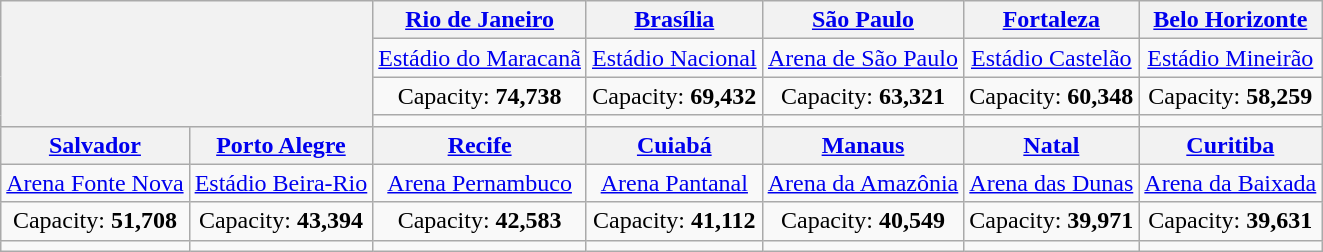<table class="wikitable" style="text-align:center">
<tr>
<th rowspan="4" colspan="2"></th>
<th><a href='#'>Rio de Janeiro</a></th>
<th><a href='#'>Brasília</a></th>
<th><a href='#'>São Paulo</a></th>
<th><a href='#'>Fortaleza</a></th>
<th><a href='#'>Belo Horizonte</a></th>
</tr>
<tr>
<td><a href='#'>Estádio do Maracanã</a></td>
<td><a href='#'>Estádio Nacional</a></td>
<td><a href='#'>Arena de São Paulo</a></td>
<td><a href='#'>Estádio Castelão</a></td>
<td><a href='#'>Estádio Mineirão</a></td>
</tr>
<tr>
<td>Capacity: <strong>74,738</strong></td>
<td>Capacity: <strong>69,432</strong></td>
<td>Capacity: <strong>63,321</strong></td>
<td>Capacity: <strong>60,348</strong></td>
<td>Capacity: <strong>58,259</strong></td>
</tr>
<tr>
<td></td>
<td></td>
<td></td>
<td></td>
<td></td>
</tr>
<tr>
<th><a href='#'>Salvador</a></th>
<th><a href='#'>Porto Alegre</a></th>
<th><a href='#'>Recife</a> </th>
<th><a href='#'>Cuiabá</a></th>
<th><a href='#'>Manaus</a></th>
<th><a href='#'>Natal</a></th>
<th><a href='#'>Curitiba</a></th>
</tr>
<tr>
<td><a href='#'>Arena Fonte Nova</a></td>
<td><a href='#'>Estádio Beira-Rio</a></td>
<td><a href='#'>Arena Pernambuco</a></td>
<td><a href='#'>Arena Pantanal</a></td>
<td><a href='#'>Arena da Amazônia</a></td>
<td><a href='#'>Arena das Dunas</a></td>
<td><a href='#'>Arena da Baixada</a></td>
</tr>
<tr>
<td>Capacity: <strong>51,708</strong></td>
<td>Capacity: <strong>43,394</strong></td>
<td>Capacity: <strong>42,583</strong></td>
<td>Capacity: <strong>41,112</strong></td>
<td>Capacity: <strong>40,549</strong></td>
<td>Capacity: <strong>39,971</strong></td>
<td>Capacity: <strong>39,631</strong></td>
</tr>
<tr>
<td></td>
<td></td>
<td></td>
<td></td>
<td></td>
<td></td>
<td></td>
</tr>
</table>
